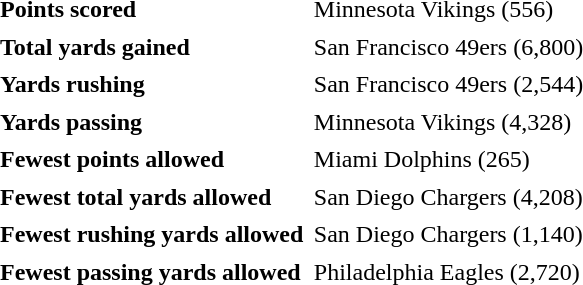<table cellpadding="3" cellspacing="1">
<tr>
<td><strong>Points scored</strong></td>
<td>Minnesota Vikings (556)</td>
</tr>
<tr>
<td><strong>Total yards gained</strong></td>
<td>San Francisco 49ers (6,800)</td>
</tr>
<tr>
<td><strong>Yards rushing</strong></td>
<td>San Francisco 49ers (2,544)</td>
</tr>
<tr>
<td><strong>Yards passing</strong></td>
<td>Minnesota Vikings (4,328)</td>
</tr>
<tr>
<td><strong>Fewest points allowed</strong></td>
<td>Miami Dolphins (265)</td>
</tr>
<tr>
<td><strong>Fewest total yards allowed</strong></td>
<td>San Diego Chargers (4,208)</td>
</tr>
<tr>
<td><strong>Fewest rushing yards allowed</strong></td>
<td>San Diego Chargers (1,140)</td>
</tr>
<tr>
<td><strong>Fewest passing yards allowed</strong></td>
<td>Philadelphia Eagles (2,720)</td>
</tr>
</table>
